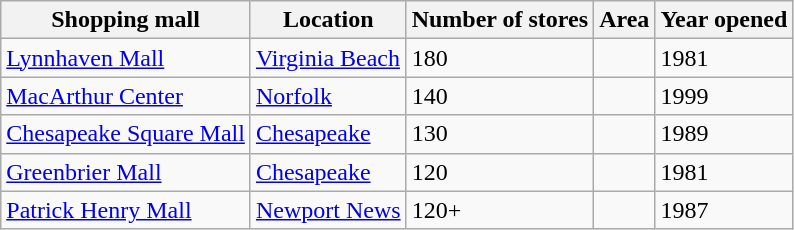<table class="wikitable">
<tr>
<th>Shopping mall</th>
<th>Location</th>
<th>Number of stores</th>
<th>Area</th>
<th>Year opened</th>
</tr>
<tr>
<td><a href='#'>Lynnhaven Mall</a></td>
<td><a href='#'>Virginia Beach</a></td>
<td>180</td>
<td></td>
<td>1981</td>
</tr>
<tr>
<td><a href='#'>MacArthur Center</a></td>
<td><a href='#'>Norfolk</a></td>
<td>140</td>
<td></td>
<td>1999</td>
</tr>
<tr>
<td><a href='#'>Chesapeake Square Mall</a></td>
<td><a href='#'>Chesapeake</a></td>
<td>130</td>
<td></td>
<td>1989</td>
</tr>
<tr>
<td><a href='#'>Greenbrier Mall</a></td>
<td><a href='#'>Chesapeake</a></td>
<td>120</td>
<td></td>
<td>1981</td>
</tr>
<tr>
<td><a href='#'>Patrick Henry Mall</a></td>
<td><a href='#'>Newport News</a></td>
<td>120+</td>
<td></td>
<td>1987</td>
</tr>
</table>
